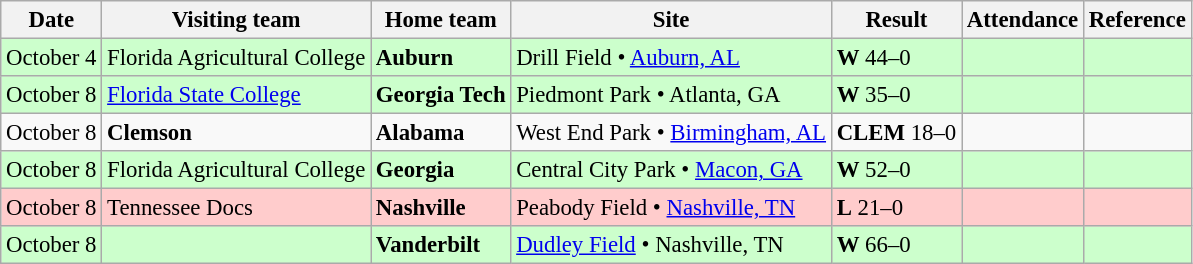<table class="wikitable" style="font-size:95%;">
<tr>
<th>Date</th>
<th>Visiting team</th>
<th>Home team</th>
<th>Site</th>
<th>Result</th>
<th>Attendance</th>
<th class="unsortable">Reference</th>
</tr>
<tr bgcolor=ccffcc>
<td>October 4</td>
<td>Florida Agricultural College</td>
<td><strong>Auburn</strong></td>
<td>Drill Field • <a href='#'>Auburn, AL</a></td>
<td><strong>W</strong> 44–0</td>
<td></td>
<td></td>
</tr>
<tr bgcolor=ccffcc>
<td>October 8</td>
<td><a href='#'>Florida State College</a></td>
<td><strong>Georgia Tech</strong></td>
<td>Piedmont Park • Atlanta, GA</td>
<td><strong>W</strong> 35–0</td>
<td></td>
<td></td>
</tr>
<tr bgcolor=>
<td>October 8</td>
<td><strong>Clemson</strong></td>
<td><strong>Alabama</strong></td>
<td>West End Park • <a href='#'>Birmingham, AL</a></td>
<td><strong>CLEM</strong> 18–0</td>
<td></td>
<td></td>
</tr>
<tr bgcolor=ccffcc>
<td>October 8</td>
<td>Florida Agricultural College</td>
<td><strong>Georgia</strong></td>
<td>Central City Park • <a href='#'>Macon, GA</a></td>
<td><strong>W</strong> 52–0</td>
<td></td>
<td></td>
</tr>
<tr bgcolor=ffcccc>
<td>October 8</td>
<td>Tennessee Docs</td>
<td><strong>Nashville</strong></td>
<td>Peabody Field • <a href='#'>Nashville, TN</a></td>
<td><strong>L</strong> 21–0</td>
<td></td>
<td></td>
</tr>
<tr bgcolor=ccffcc>
<td>October 8</td>
<td></td>
<td><strong>Vanderbilt</strong></td>
<td><a href='#'>Dudley Field</a> • Nashville, TN</td>
<td><strong>W</strong> 66–0</td>
<td></td>
<td></td>
</tr>
</table>
